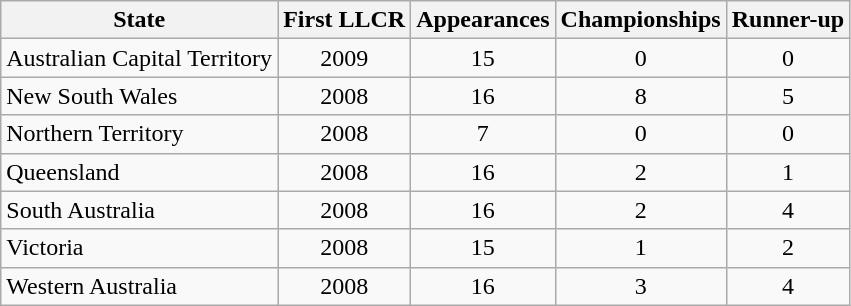<table class="wikitable sortable" style="text-align:center;">
<tr>
<th>State</th>
<th>First LLCR</th>
<th>Appearances</th>
<th>Championships</th>
<th>Runner-up</th>
</tr>
<tr>
<td align=left>Australian Capital Territory</td>
<td>2009</td>
<td>15</td>
<td>0</td>
<td>0</td>
</tr>
<tr>
<td align=left>New South Wales</td>
<td>2008</td>
<td>16</td>
<td>8</td>
<td>5</td>
</tr>
<tr>
<td align=left>Northern Territory</td>
<td>2008</td>
<td>7</td>
<td>0</td>
<td>0</td>
</tr>
<tr>
<td align=left>Queensland</td>
<td>2008</td>
<td>16</td>
<td>2</td>
<td>1</td>
</tr>
<tr>
<td align=left>South Australia</td>
<td>2008</td>
<td>16</td>
<td>2</td>
<td>4</td>
</tr>
<tr>
<td align=left>Victoria</td>
<td>2008</td>
<td>15</td>
<td>1</td>
<td>2</td>
</tr>
<tr>
<td align=left>Western Australia</td>
<td>2008</td>
<td>16</td>
<td>3</td>
<td>4</td>
</tr>
</table>
